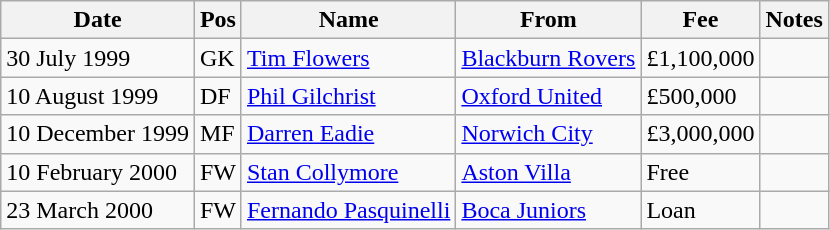<table class="wikitable">
<tr>
<th>Date</th>
<th>Pos</th>
<th>Name</th>
<th>From</th>
<th>Fee</th>
<th>Notes</th>
</tr>
<tr>
<td>30 July 1999</td>
<td>GK</td>
<td> <a href='#'>Tim Flowers</a></td>
<td><a href='#'>Blackburn Rovers</a></td>
<td>£1,100,000</td>
<td></td>
</tr>
<tr>
<td>10 August 1999</td>
<td>DF</td>
<td> <a href='#'>Phil Gilchrist</a></td>
<td><a href='#'>Oxford United</a></td>
<td>£500,000</td>
<td></td>
</tr>
<tr>
<td>10 December 1999</td>
<td>MF</td>
<td> <a href='#'>Darren Eadie</a></td>
<td><a href='#'>Norwich City</a></td>
<td>£3,000,000</td>
<td></td>
</tr>
<tr>
<td>10 February 2000</td>
<td>FW</td>
<td> <a href='#'>Stan Collymore</a></td>
<td><a href='#'>Aston Villa</a></td>
<td>Free</td>
<td></td>
</tr>
<tr>
<td>23 March 2000</td>
<td>FW</td>
<td> <a href='#'>Fernando Pasquinelli</a></td>
<td><a href='#'>Boca Juniors</a></td>
<td>Loan</td>
<td></td>
</tr>
</table>
